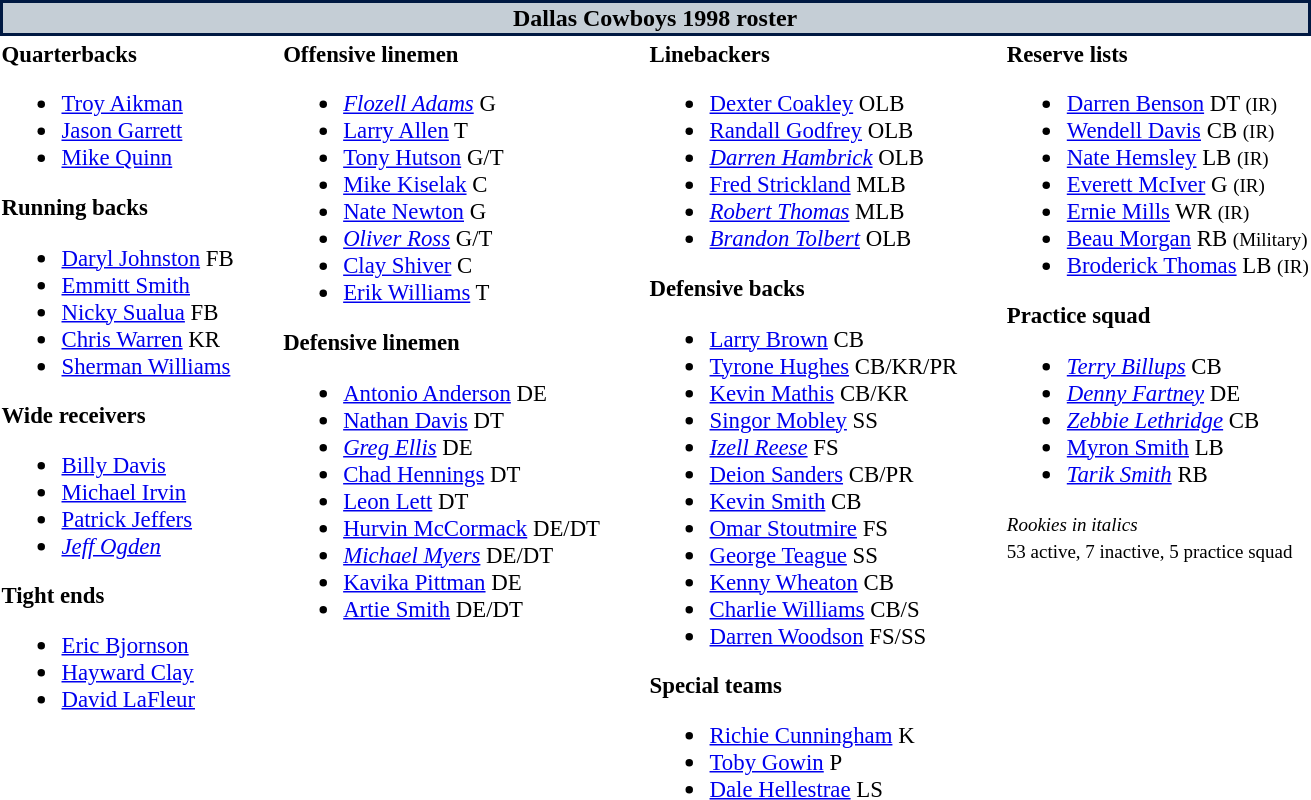<table class="toccolours" style="text-align: left;">
<tr>
<th colspan="7" style="background:#c5ced6; color:black; border: 2px solid #001942; text-align: center;">Dallas Cowboys 1998 roster</th>
</tr>
<tr>
<td style="font-size: 95%;" valign="top"><strong>Quarterbacks</strong><br><ul><li> <a href='#'>Troy Aikman</a></li><li> <a href='#'>Jason Garrett</a></li><li> <a href='#'>Mike Quinn</a></li></ul><strong>Running backs</strong><ul><li> <a href='#'>Daryl Johnston</a> FB</li><li> <a href='#'>Emmitt Smith</a></li><li> <a href='#'>Nicky Sualua</a> FB</li><li> <a href='#'>Chris Warren</a> KR</li><li> <a href='#'>Sherman Williams</a></li></ul><strong>Wide receivers</strong><ul><li> <a href='#'>Billy Davis</a></li><li> <a href='#'>Michael Irvin</a></li><li> <a href='#'>Patrick Jeffers</a></li><li> <em><a href='#'>Jeff Ogden</a></em></li></ul><strong>Tight ends</strong><ul><li> <a href='#'>Eric Bjornson</a></li><li> <a href='#'>Hayward Clay</a></li><li> <a href='#'>David LaFleur</a></li></ul></td>
<td style="width: 25px;"></td>
<td style="font-size: 95%;" valign="top"><strong>Offensive linemen</strong><br><ul><li> <em><a href='#'>Flozell Adams</a></em> G</li><li> <a href='#'>Larry Allen</a> T</li><li> <a href='#'>Tony Hutson</a> G/T</li><li> <a href='#'>Mike Kiselak</a> C</li><li> <a href='#'>Nate Newton</a> G</li><li> <em><a href='#'>Oliver Ross</a></em> G/T</li><li> <a href='#'>Clay Shiver</a> C</li><li> <a href='#'>Erik Williams</a> T</li></ul><strong>Defensive linemen</strong><ul><li> <a href='#'>Antonio Anderson</a> DE</li><li> <a href='#'>Nathan Davis</a> DT</li><li> <em><a href='#'>Greg Ellis</a></em> DE</li><li> <a href='#'>Chad Hennings</a> DT</li><li> <a href='#'>Leon Lett</a> DT</li><li> <a href='#'>Hurvin McCormack</a> DE/DT</li><li> <em><a href='#'>Michael Myers</a></em> DE/DT</li><li> <a href='#'>Kavika Pittman</a> DE</li><li> <a href='#'>Artie Smith</a> DE/DT</li></ul></td>
<td style="width: 25px;"></td>
<td style="font-size: 95%;" valign="top"><strong>Linebackers</strong><br><ul><li> <a href='#'>Dexter Coakley</a> OLB</li><li> <a href='#'>Randall Godfrey</a> OLB</li><li> <em><a href='#'>Darren Hambrick</a></em> OLB</li><li> <a href='#'>Fred Strickland</a> MLB</li><li> <em><a href='#'>Robert Thomas</a></em> MLB</li><li> <em><a href='#'>Brandon Tolbert</a></em> OLB</li></ul><strong>Defensive backs</strong><ul><li> <a href='#'>Larry Brown</a> CB</li><li> <a href='#'>Tyrone Hughes</a> CB/KR/PR</li><li> <a href='#'>Kevin Mathis</a> CB/KR</li><li> <a href='#'>Singor Mobley</a> SS</li><li> <em><a href='#'>Izell Reese</a></em> FS</li><li> <a href='#'>Deion Sanders</a> CB/PR</li><li> <a href='#'>Kevin Smith</a> CB</li><li> <a href='#'>Omar Stoutmire</a> FS</li><li> <a href='#'>George Teague</a> SS</li><li> <a href='#'>Kenny Wheaton</a> CB</li><li> <a href='#'>Charlie Williams</a> CB/S</li><li> <a href='#'>Darren Woodson</a> FS/SS</li></ul><strong>Special teams</strong><ul><li> <a href='#'>Richie Cunningham</a> K</li><li> <a href='#'>Toby Gowin</a> P</li><li> <a href='#'>Dale Hellestrae</a> LS</li></ul></td>
<td style="width: 25px;"></td>
<td style="font-size: 95%;" valign="top"><strong>Reserve lists</strong><br><ul><li> <a href='#'>Darren Benson</a> DT <small>(IR)</small> </li><li> <a href='#'>Wendell Davis</a> CB <small>(IR)</small> </li><li> <a href='#'>Nate Hemsley</a> LB <small>(IR)</small> </li><li> <a href='#'>Everett McIver</a> G <small>(IR)</small> </li><li> <a href='#'>Ernie Mills</a> WR <small>(IR)</small> </li><li> <a href='#'>Beau Morgan</a> RB <small>(Military)</small> </li><li> <a href='#'>Broderick Thomas</a> LB <small>(IR)</small> </li></ul><strong>Practice squad</strong><ul><li> <em><a href='#'>Terry Billups</a></em> CB</li><li> <em><a href='#'>Denny Fartney</a></em> DE</li><li> <em><a href='#'>Zebbie Lethridge</a></em> CB</li><li> <a href='#'>Myron Smith</a> LB</li><li> <em><a href='#'>Tarik Smith</a></em> RB</li></ul><small><em>Rookies in italics</em></small><br>
<small>53 active, 7 inactive, 5 practice squad</small></td>
</tr>
<tr>
</tr>
</table>
